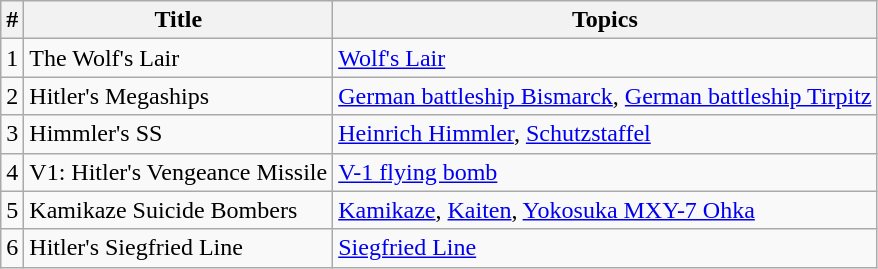<table class="wikitable sortable">
<tr>
<th>#</th>
<th>Title</th>
<th>Topics</th>
</tr>
<tr>
<td>1</td>
<td>The Wolf's Lair</td>
<td><a href='#'>Wolf's Lair</a></td>
</tr>
<tr>
<td>2</td>
<td>Hitler's Megaships</td>
<td><a href='#'>German battleship Bismarck</a>, <a href='#'>German battleship Tirpitz</a></td>
</tr>
<tr>
<td>3</td>
<td>Himmler's SS</td>
<td><a href='#'>Heinrich Himmler</a>, <a href='#'>Schutzstaffel</a></td>
</tr>
<tr>
<td>4</td>
<td>V1: Hitler's Vengeance Missile</td>
<td><a href='#'>V-1 flying bomb</a></td>
</tr>
<tr>
<td>5</td>
<td>Kamikaze Suicide Bombers</td>
<td><a href='#'>Kamikaze</a>, <a href='#'>Kaiten</a>, <a href='#'>Yokosuka MXY-7 Ohka</a></td>
</tr>
<tr>
<td>6</td>
<td>Hitler's Siegfried Line</td>
<td><a href='#'>Siegfried Line</a></td>
</tr>
</table>
